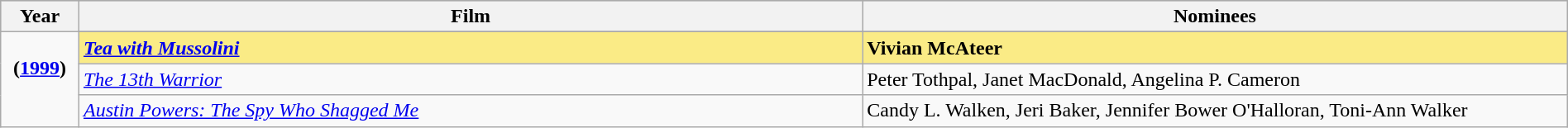<table class="wikitable" style="width:100%">
<tr bgcolor="#bebebe">
<th width="5%">Year</th>
<th width="50%">Film</th>
<th width="45%">Nominees</th>
</tr>
<tr>
<td rowspan=4 style="text-align:center"><strong>(<a href='#'>1999</a>)</strong><br> <br> </td>
</tr>
<tr style="background:#FAEB86">
<td><strong><em><a href='#'>Tea with Mussolini</a></em></strong></td>
<td><strong>Vivian McAteer</strong></td>
</tr>
<tr>
<td><em><a href='#'>The 13th Warrior</a></em></td>
<td>Peter Tothpal, Janet MacDonald, Angelina P. Cameron</td>
</tr>
<tr>
<td><em><a href='#'>Austin Powers: The Spy Who Shagged Me</a></em></td>
<td>Candy L. Walken, Jeri Baker, Jennifer Bower O'Halloran, Toni-Ann Walker</td>
</tr>
</table>
